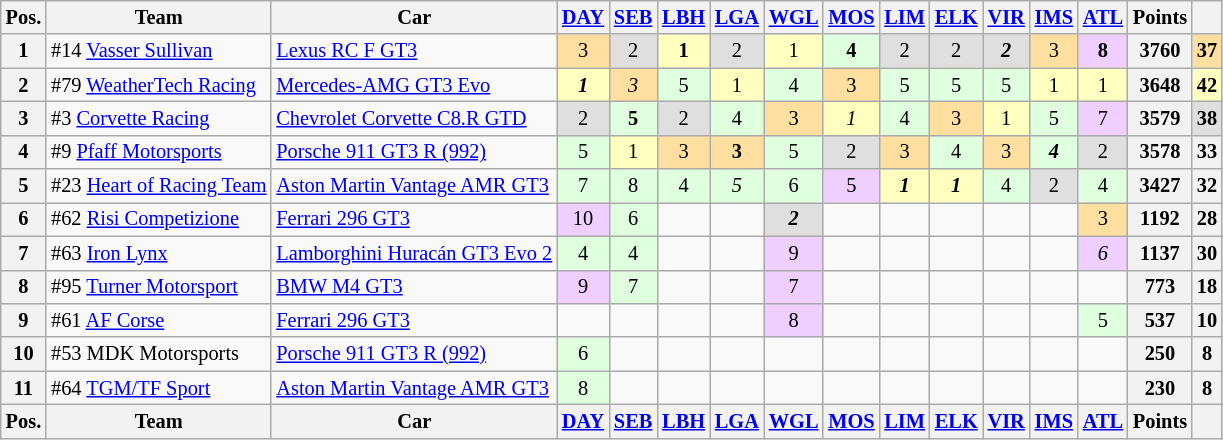<table class="wikitable" style="font-size:85%;">
<tr>
<th>Pos.</th>
<th>Team</th>
<th>Car</th>
<th><a href='#'>DAY</a></th>
<th><a href='#'>SEB</a></th>
<th><a href='#'>LBH</a></th>
<th><a href='#'>LGA</a></th>
<th><a href='#'>WGL</a></th>
<th><a href='#'>MOS</a></th>
<th><a href='#'>LIM</a></th>
<th><a href='#'>ELK</a></th>
<th><a href='#'>VIR</a></th>
<th><a href='#'>IMS</a></th>
<th><a href='#'>ATL</a></th>
<th>Points</th>
<th></th>
</tr>
<tr>
<th>1</th>
<td>#14 <a href='#'>Vasser Sullivan</a></td>
<td><a href='#'>Lexus RC F GT3</a></td>
<td style="background:#ffdf9f;" align="center">3</td>
<td style="background:#dfdfdf;" align="center">2</td>
<td style="background:#ffffbf;" align="center"><strong>1</strong></td>
<td style="background:#dfdfdf;" align="center">2</td>
<td style="background:#ffffbf;" align="center">1</td>
<td style="background:#dfffdf;" align="center"><strong>4</strong></td>
<td style="background:#dfdfdf;" align="center">2</td>
<td style="background:#dfdfdf;" align="center">2</td>
<td style="background:#dfdfdf;" align="center"><strong><em>2</em></strong></td>
<td style="background:#ffdf9f;" align="center">3</td>
<td style="background:#efcfff;" align="center"><strong>8</strong></td>
<th>3760</th>
<th style="background:#ffdf9f;">37</th>
</tr>
<tr>
<th>2</th>
<td>#79 <a href='#'>WeatherTech Racing</a></td>
<td><a href='#'>Mercedes-AMG GT3 Evo</a></td>
<td style="background:#ffffbf;" align="center"><strong><em>1</em></strong></td>
<td style="background:#ffdf9f;" align="center"><em>3</em></td>
<td style="background:#dfffdf;" align="center">5</td>
<td style="background:#ffffbf;" align="center">1</td>
<td style="background:#dfffdf;" align="center">4</td>
<td style="background:#ffdf9f;" align="center">3</td>
<td style="background:#dfffdf;" align="center">5</td>
<td style="background:#dfffdf;" align="center">5</td>
<td style="background:#dfffdf;" align="center">5</td>
<td style="background:#ffffbf;" align="center">1</td>
<td style="background:#ffffbf;" align="center">1</td>
<th>3648</th>
<th style="background:#ffffbf;">42</th>
</tr>
<tr>
<th>3</th>
<td>#3 <a href='#'>Corvette Racing</a></td>
<td><a href='#'>Chevrolet Corvette C8.R GTD</a></td>
<td style="background:#dfdfdf;" align="center">2</td>
<td style="background:#dfffdf;" align="center"><strong>5</strong></td>
<td style="background:#dfdfdf;" align="center">2</td>
<td style="background:#dfffdf;" align="center">4</td>
<td style="background:#ffdf9f;" align="center">3</td>
<td style="background:#ffffbf;" align="center"><em>1</em></td>
<td style="background:#dfffdf;" align="center">4</td>
<td style="background:#ffdf9f;" align="center">3</td>
<td style="background:#ffffbf;" align="center">1</td>
<td style="background:#dfffdf;" align="center">5</td>
<td style="background:#efcfff;" align="center">7</td>
<th>3579</th>
<th style="background:#dfdfdf;">38</th>
</tr>
<tr>
<th>4</th>
<td>#9 <a href='#'>Pfaff Motorsports</a></td>
<td><a href='#'>Porsche 911 GT3 R (992)</a></td>
<td style="background:#dfffdf;" align="center">5</td>
<td style="background:#ffffbf;" align="center">1</td>
<td style="background:#ffdf9f;" align="center">3</td>
<td style="background:#ffdf9f;" align="center"><strong>3</strong></td>
<td style="background:#dfffdf;" align="center">5</td>
<td style="background:#dfdfdf;" align="center">2</td>
<td style="background:#ffdf9f;" align="center">3</td>
<td style="background:#dfffdf;" align="center">4</td>
<td style="background:#ffdf9f;" align="center">3</td>
<td style="background:#dfffdf;" align="center"><strong><em>4</em></strong></td>
<td style="background:#dfdfdf;" align="center">2</td>
<th>3578</th>
<th>33</th>
</tr>
<tr>
<th>5</th>
<td>#23 <a href='#'>Heart of Racing Team</a></td>
<td><a href='#'>Aston Martin Vantage AMR GT3</a></td>
<td style="background:#dfffdf;" align="center">7</td>
<td style="background:#dfffdf;" align="center">8</td>
<td style="background:#dfffdf;" align="center">4</td>
<td style="background:#dfffdf;" align="center"><em>5</em></td>
<td style="background:#dfffdf;" align="center">6</td>
<td style="background:#efcfff;" align="center">5</td>
<td style="background:#ffffbf;" align="center"><strong><em>1</em></strong></td>
<td style="background:#ffffbf;" align="center"><strong><em>1</em></strong></td>
<td style="background:#dfffdf;" align="center">4</td>
<td style="background:#dfdfdf;" align="center">2</td>
<td style="background:#dfffdf;" align="center">4</td>
<th>3427</th>
<th>32</th>
</tr>
<tr>
<th>6</th>
<td>#62 <a href='#'>Risi Competizione</a></td>
<td><a href='#'>Ferrari 296 GT3</a></td>
<td style="background:#efcfff;" align="center">10</td>
<td style="background:#dfffdf;" align="center">6</td>
<td></td>
<td></td>
<td style="background:#dfdfdf;" align="center"><strong><em>2</em></strong></td>
<td></td>
<td></td>
<td></td>
<td></td>
<td></td>
<td style="background:#ffdf9f;" align="center">3</td>
<th>1192</th>
<th>28</th>
</tr>
<tr>
<th>7</th>
<td>#63 <a href='#'>Iron Lynx</a></td>
<td><a href='#'>Lamborghini Huracán GT3 Evo 2</a></td>
<td style="background:#dfffdf;" align="center">4</td>
<td style="background:#dfffdf;" align="center">4</td>
<td></td>
<td></td>
<td style="background:#efcfff;" align="center">9</td>
<td></td>
<td></td>
<td></td>
<td></td>
<td></td>
<td style="background:#efcfff;" align="center"><em>6</em></td>
<th>1137</th>
<th>30</th>
</tr>
<tr>
<th>8</th>
<td>#95 <a href='#'>Turner Motorsport</a></td>
<td><a href='#'>BMW M4 GT3</a></td>
<td style="background:#efcfff;" align="center">9</td>
<td style="background:#dfffdf;" align="center">7</td>
<td></td>
<td></td>
<td style="background:#efcfff;" align="center">7</td>
<td></td>
<td></td>
<td></td>
<td></td>
<td></td>
<td></td>
<th>773</th>
<th>18</th>
</tr>
<tr>
<th>9</th>
<td>#61 <a href='#'>AF Corse</a></td>
<td><a href='#'>Ferrari 296 GT3</a></td>
<td></td>
<td></td>
<td></td>
<td></td>
<td style="background:#efcfff;" align="center">8</td>
<td></td>
<td></td>
<td></td>
<td></td>
<td></td>
<td style="background:#dfffdf;" align="center">5</td>
<th>537</th>
<th>10</th>
</tr>
<tr>
<th>10</th>
<td>#53 MDK Motorsports</td>
<td><a href='#'>Porsche 911 GT3 R (992)</a></td>
<td style="background:#dfffdf;" align="center">6</td>
<td></td>
<td></td>
<td></td>
<td></td>
<td></td>
<td></td>
<td></td>
<td></td>
<td></td>
<td></td>
<th>250</th>
<th>8</th>
</tr>
<tr>
<th>11</th>
<td>#64 <a href='#'>TGM/TF Sport</a></td>
<td><a href='#'>Aston Martin Vantage AMR GT3</a></td>
<td style="background:#dfffdf;" align="center">8</td>
<td></td>
<td></td>
<td></td>
<td></td>
<td></td>
<td></td>
<td></td>
<td></td>
<td></td>
<td></td>
<th>230</th>
<th>8</th>
</tr>
<tr>
<th>Pos.</th>
<th>Team</th>
<th>Car</th>
<th><a href='#'>DAY</a></th>
<th><a href='#'>SEB</a></th>
<th><a href='#'>LBH</a></th>
<th><a href='#'>LGA</a></th>
<th><a href='#'>WGL</a></th>
<th><a href='#'>MOS</a></th>
<th><a href='#'>LIM</a></th>
<th><a href='#'>ELK</a></th>
<th><a href='#'>VIR</a></th>
<th><a href='#'>IMS</a></th>
<th><a href='#'>ATL</a></th>
<th>Points</th>
<th></th>
</tr>
</table>
